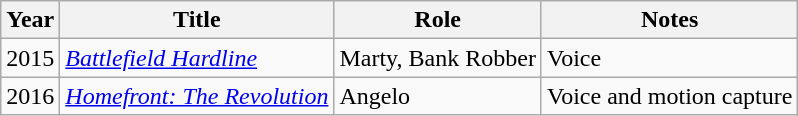<table class="wikitable">
<tr>
<th>Year</th>
<th>Title</th>
<th>Role</th>
<th>Notes</th>
</tr>
<tr>
<td>2015</td>
<td><em><a href='#'>Battlefield Hardline</a></em></td>
<td>Marty, Bank Robber</td>
<td>Voice</td>
</tr>
<tr>
<td>2016</td>
<td><em><a href='#'>Homefront: The Revolution</a></em></td>
<td>Angelo</td>
<td>Voice and motion capture</td>
</tr>
</table>
